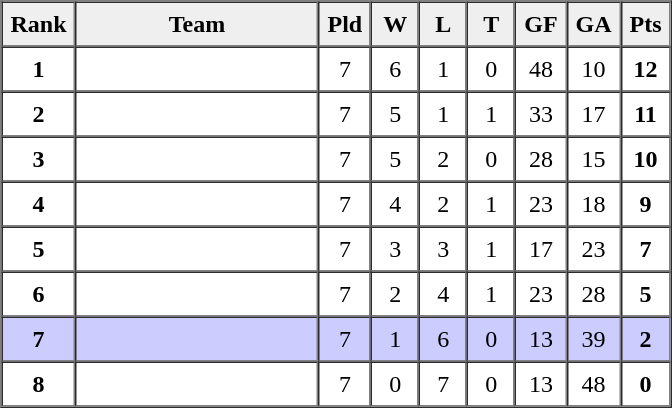<table border=1 cellpadding=5 cellspacing=0>
<tr>
<th bgcolor="#efefef" width="20">Rank</th>
<th bgcolor="#efefef" width="150">Team</th>
<th bgcolor="#efefef" width="20">Pld</th>
<th bgcolor="#efefef" width="20">W</th>
<th bgcolor="#efefef" width="20">L</th>
<th bgcolor="#efefef" width="20">T</th>
<th bgcolor="#efefef" width="20">GF</th>
<th bgcolor="#efefef" width="20">GA</th>
<th bgcolor="#efefef" width="20">Pts</th>
</tr>
<tr align=center>
<td><strong>1</strong></td>
<td align=left></td>
<td>7</td>
<td>6</td>
<td>1</td>
<td>0</td>
<td>48</td>
<td>10</td>
<td><strong>12</strong></td>
</tr>
<tr align=center>
<td><strong>2</strong></td>
<td align=left></td>
<td>7</td>
<td>5</td>
<td>1</td>
<td>1</td>
<td>33</td>
<td>17</td>
<td><strong>11</strong></td>
</tr>
<tr align=center>
<td><strong>3</strong></td>
<td align=left></td>
<td>7</td>
<td>5</td>
<td>2</td>
<td>0</td>
<td>28</td>
<td>15</td>
<td><strong>10</strong></td>
</tr>
<tr align=center>
<td><strong>4</strong></td>
<td align=left></td>
<td>7</td>
<td>4</td>
<td>2</td>
<td>1</td>
<td>23</td>
<td>18</td>
<td><strong>9</strong></td>
</tr>
<tr align=center>
<td><strong>5</strong></td>
<td align=left></td>
<td>7</td>
<td>3</td>
<td>3</td>
<td>1</td>
<td>17</td>
<td>23</td>
<td><strong>7</strong></td>
</tr>
<tr align=center>
<td><strong>6</strong></td>
<td align=left></td>
<td>7</td>
<td>2</td>
<td>4</td>
<td>1</td>
<td>23</td>
<td>28</td>
<td><strong>5</strong></td>
</tr>
<tr align=center bgcolor="ccccff">
<td><strong>7</strong></td>
<td align=left></td>
<td>7</td>
<td>1</td>
<td>6</td>
<td>0</td>
<td>13</td>
<td>39</td>
<td><strong>2</strong></td>
</tr>
<tr align=center>
<td><strong>8</strong></td>
<td align=left></td>
<td>7</td>
<td>0</td>
<td>7</td>
<td>0</td>
<td>13</td>
<td>48</td>
<td><strong>0</strong></td>
</tr>
</table>
